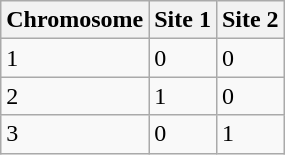<table class="wikitable">
<tr>
<th>Chromosome</th>
<th>Site 1</th>
<th>Site 2</th>
</tr>
<tr>
<td>1</td>
<td>0</td>
<td>0</td>
</tr>
<tr>
<td>2</td>
<td>1</td>
<td>0</td>
</tr>
<tr>
<td>3</td>
<td>0</td>
<td>1</td>
</tr>
</table>
